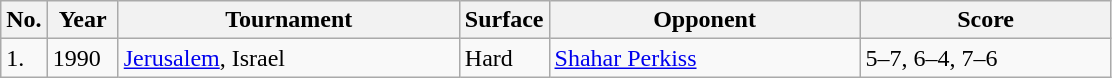<table class="sortable wikitable">
<tr>
<th style="width:20px" class="unsortable">No.</th>
<th style="width:40px">Year</th>
<th style="width:220px">Tournament</th>
<th style="width:50px">Surface</th>
<th style="width:200px">Opponent</th>
<th style="width:160px" class="unsortable">Score</th>
</tr>
<tr>
<td>1.</td>
<td>1990</td>
<td><a href='#'>Jerusalem</a>, Israel</td>
<td>Hard</td>
<td> <a href='#'>Shahar Perkiss</a></td>
<td>5–7, 6–4, 7–6</td>
</tr>
</table>
